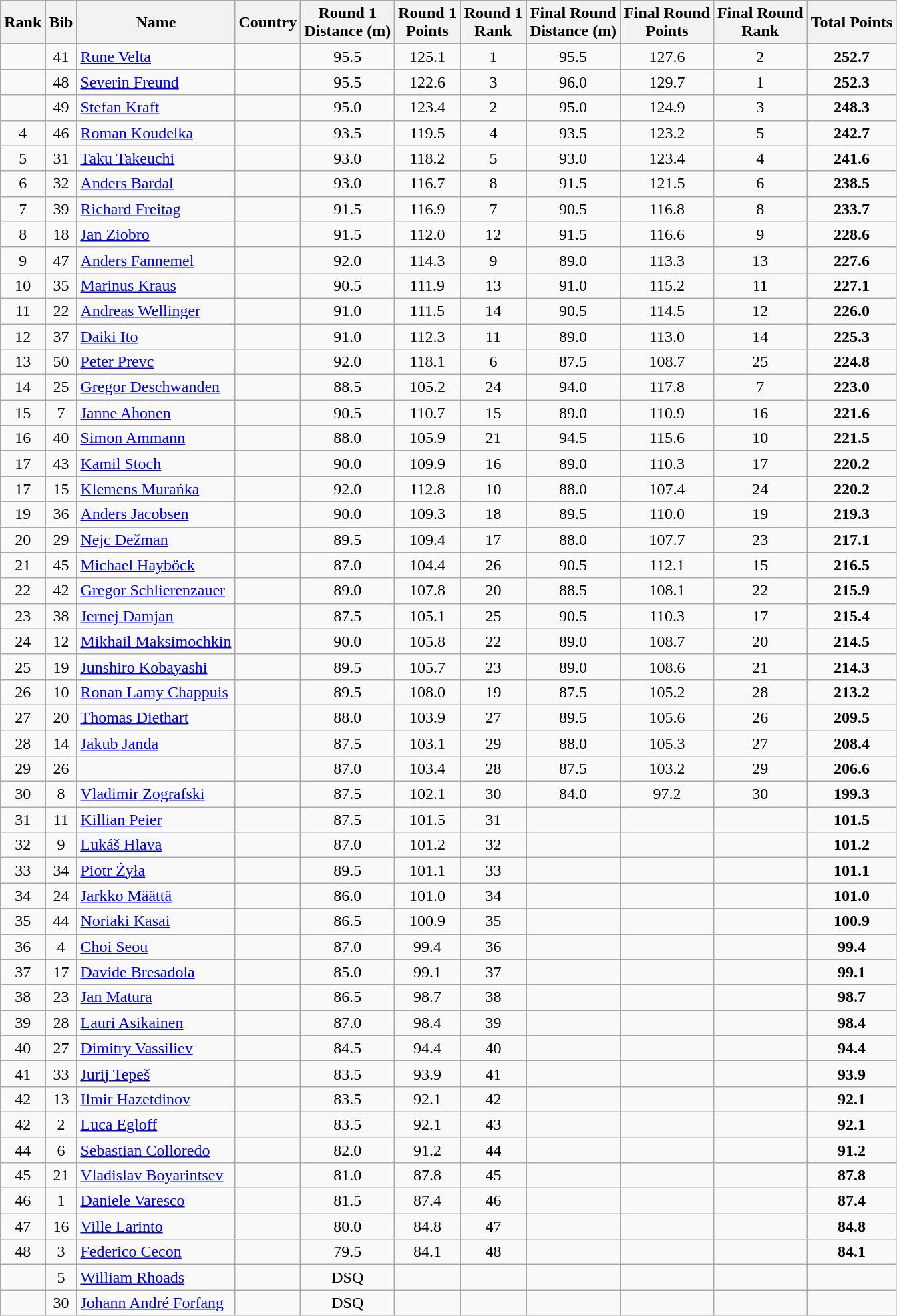<table class="wikitable sortable" style="text-align:center">
<tr>
<th>Rank</th>
<th>Bib</th>
<th>Name</th>
<th>Country</th>
<th>Round 1<br>Distance (m)</th>
<th>Round 1<br>Points</th>
<th>Round 1<br>Rank</th>
<th>Final Round <br>Distance (m)</th>
<th>Final Round <br>Points</th>
<th>Final Round<br> Rank</th>
<th>Total Points</th>
</tr>
<tr>
<td></td>
<td>41</td>
<td align=left><a href='#'>Rune Velta</a></td>
<td align=left></td>
<td>95.5</td>
<td>125.1</td>
<td>1</td>
<td>95.5</td>
<td>127.6</td>
<td>2</td>
<td><strong>252.7</strong></td>
</tr>
<tr>
<td></td>
<td>48</td>
<td align=left><a href='#'>Severin Freund</a></td>
<td align=left></td>
<td>95.5</td>
<td>122.6</td>
<td>3</td>
<td>96.0</td>
<td>129.7</td>
<td>1</td>
<td><strong>252.3</strong></td>
</tr>
<tr>
<td></td>
<td>49</td>
<td align=left><a href='#'>Stefan Kraft</a></td>
<td align=left></td>
<td>95.0</td>
<td>123.4</td>
<td>2</td>
<td>95.0</td>
<td>124.9</td>
<td>3</td>
<td><strong>248.3</strong></td>
</tr>
<tr>
<td>4</td>
<td>46</td>
<td align=left><a href='#'>Roman Koudelka</a></td>
<td align=left></td>
<td>93.5</td>
<td>119.5</td>
<td>4</td>
<td>93.5</td>
<td>123.2</td>
<td>5</td>
<td><strong>242.7</strong></td>
</tr>
<tr>
<td>5</td>
<td>31</td>
<td align=left><a href='#'>Taku Takeuchi</a></td>
<td align=left></td>
<td>93.0</td>
<td>118.2</td>
<td>5</td>
<td>93.0</td>
<td>123.4</td>
<td>4</td>
<td><strong>241.6</strong></td>
</tr>
<tr>
<td>6</td>
<td>32</td>
<td align=left><a href='#'>Anders Bardal</a></td>
<td align=left></td>
<td>93.0</td>
<td>116.7</td>
<td>8</td>
<td>91.5</td>
<td>121.5</td>
<td>6</td>
<td><strong>238.5</strong></td>
</tr>
<tr>
<td>7</td>
<td>39</td>
<td align=left><a href='#'>Richard Freitag</a></td>
<td align=left></td>
<td>91.5</td>
<td>116.9</td>
<td>7</td>
<td>90.5</td>
<td>116.8</td>
<td>8</td>
<td><strong>233.7</strong></td>
</tr>
<tr>
<td>8</td>
<td>18</td>
<td align=left><a href='#'>Jan Ziobro</a></td>
<td align=left></td>
<td>91.5</td>
<td>112.0</td>
<td>12</td>
<td>91.5</td>
<td>116.6</td>
<td>9</td>
<td><strong>228.6</strong></td>
</tr>
<tr>
<td>9</td>
<td>47</td>
<td align=left><a href='#'>Anders Fannemel</a></td>
<td align=left></td>
<td>92.0</td>
<td>114.3</td>
<td>9</td>
<td>89.0</td>
<td>113.3</td>
<td>13</td>
<td><strong>227.6</strong></td>
</tr>
<tr>
<td>10</td>
<td>35</td>
<td align=left><a href='#'>Marinus Kraus</a></td>
<td align=left></td>
<td>90.5</td>
<td>111.9</td>
<td>13</td>
<td>91.0</td>
<td>115.2</td>
<td>11</td>
<td><strong>227.1</strong></td>
</tr>
<tr>
<td>11</td>
<td>22</td>
<td align=left><a href='#'>Andreas Wellinger</a></td>
<td align=left></td>
<td>91.0</td>
<td>111.5</td>
<td>14</td>
<td>90.5</td>
<td>114.5</td>
<td>12</td>
<td><strong>226.0</strong></td>
</tr>
<tr>
<td>12</td>
<td>37</td>
<td align=left><a href='#'>Daiki Ito</a></td>
<td align=left></td>
<td>91.0</td>
<td>112.3</td>
<td>11</td>
<td>89.0</td>
<td>113.0</td>
<td>14</td>
<td><strong>225.3</strong></td>
</tr>
<tr>
<td>13</td>
<td>50</td>
<td align=left><a href='#'>Peter Prevc</a></td>
<td align=left></td>
<td>92.0</td>
<td>118.1</td>
<td>6</td>
<td>87.5</td>
<td>108.7</td>
<td>25</td>
<td><strong>224.8</strong></td>
</tr>
<tr>
<td>14</td>
<td>25</td>
<td align=left><a href='#'>Gregor Deschwanden</a></td>
<td align=left></td>
<td>88.5</td>
<td>105.2</td>
<td>24</td>
<td>94.0</td>
<td>117.8</td>
<td>7</td>
<td><strong>223.0</strong></td>
</tr>
<tr>
<td>15</td>
<td>7</td>
<td align=left><a href='#'>Janne Ahonen</a></td>
<td align=left></td>
<td>90.5</td>
<td>110.7</td>
<td>15</td>
<td>89.0</td>
<td>110.9</td>
<td>16</td>
<td><strong>221.6</strong></td>
</tr>
<tr>
<td>16</td>
<td>40</td>
<td align=left><a href='#'>Simon Ammann</a></td>
<td align=left></td>
<td>88.0</td>
<td>105.9</td>
<td>21</td>
<td>94.5</td>
<td>115.6</td>
<td>10</td>
<td><strong>221.5</strong></td>
</tr>
<tr>
<td>17</td>
<td>43</td>
<td align=left><a href='#'>Kamil Stoch</a></td>
<td align=left></td>
<td>90.0</td>
<td>109.9</td>
<td>16</td>
<td>89.0</td>
<td>110.3</td>
<td>17</td>
<td><strong>220.2</strong></td>
</tr>
<tr>
<td>17</td>
<td>15</td>
<td align=left><a href='#'>Klemens Murańka</a></td>
<td align=left></td>
<td>92.0</td>
<td>112.8</td>
<td>10</td>
<td>88.0</td>
<td>107.4</td>
<td>24</td>
<td><strong>220.2</strong></td>
</tr>
<tr>
<td>19</td>
<td>36</td>
<td align=left><a href='#'>Anders Jacobsen</a></td>
<td align=left></td>
<td>90.0</td>
<td>109.3</td>
<td>18</td>
<td>89.5</td>
<td>110.0</td>
<td>19</td>
<td><strong>219.3</strong></td>
</tr>
<tr>
<td>20</td>
<td>29</td>
<td align=left><a href='#'>Nejc Dežman</a></td>
<td align=left></td>
<td>89.5</td>
<td>109.4</td>
<td>17</td>
<td>88.0</td>
<td>107.7</td>
<td>23</td>
<td><strong>217.1</strong></td>
</tr>
<tr>
<td>21</td>
<td>45</td>
<td align=left><a href='#'>Michael Hayböck</a></td>
<td align=left></td>
<td>87.0</td>
<td>104.4</td>
<td>26</td>
<td>90.5</td>
<td>112.1</td>
<td>15</td>
<td><strong>216.5</strong></td>
</tr>
<tr>
<td>22</td>
<td>42</td>
<td align=left><a href='#'>Gregor Schlierenzauer</a></td>
<td align=left></td>
<td>89.0</td>
<td>107.8</td>
<td>20</td>
<td>88.5</td>
<td>108.1</td>
<td>22</td>
<td><strong>215.9</strong></td>
</tr>
<tr>
<td>23</td>
<td>38</td>
<td align=left><a href='#'>Jernej Damjan</a></td>
<td align=left></td>
<td>87.5</td>
<td>105.1</td>
<td>25</td>
<td>90.5</td>
<td>110.3</td>
<td>17</td>
<td><strong>215.4</strong></td>
</tr>
<tr>
<td>24</td>
<td>12</td>
<td align=left><a href='#'>Mikhail Maksimochkin</a></td>
<td align=left></td>
<td>90.0</td>
<td>105.8</td>
<td>22</td>
<td>89.0</td>
<td>108.7</td>
<td>20</td>
<td><strong>214.5</strong></td>
</tr>
<tr>
<td>25</td>
<td>19</td>
<td align=left><a href='#'>Junshiro Kobayashi</a></td>
<td align=left></td>
<td>89.5</td>
<td>105.7</td>
<td>23</td>
<td>89.0</td>
<td>108.6</td>
<td>21</td>
<td><strong>214.3</strong></td>
</tr>
<tr>
<td>26</td>
<td>10</td>
<td align=left><a href='#'>Ronan Lamy Chappuis</a></td>
<td align=left></td>
<td>89.5</td>
<td>108.0</td>
<td>19</td>
<td>87.5</td>
<td>105.2</td>
<td>28</td>
<td><strong>213.2</strong></td>
</tr>
<tr>
<td>27</td>
<td>20</td>
<td align=left><a href='#'>Thomas Diethart</a></td>
<td align=left></td>
<td>88.0</td>
<td>103.9</td>
<td>27</td>
<td>89.5</td>
<td>105.6</td>
<td>26</td>
<td><strong>209.5</strong></td>
</tr>
<tr>
<td>28</td>
<td>14</td>
<td align=left><a href='#'>Jakub Janda</a></td>
<td align=left></td>
<td>87.5</td>
<td>103.1</td>
<td>29</td>
<td>88.0</td>
<td>105.3</td>
<td>27</td>
<td><strong>208.4</strong></td>
</tr>
<tr>
<td>29</td>
<td>26</td>
<td align=left></td>
<td align=left></td>
<td>87.0</td>
<td>103.4</td>
<td>28</td>
<td>87.5</td>
<td>103.2</td>
<td>29</td>
<td><strong>206.6</strong></td>
</tr>
<tr>
<td>30</td>
<td>8</td>
<td align=left><a href='#'>Vladimir Zografski</a></td>
<td align=left></td>
<td>87.5</td>
<td>102.1</td>
<td>30</td>
<td>84.0</td>
<td>97.2</td>
<td>30</td>
<td><strong>199.3</strong></td>
</tr>
<tr>
<td>31</td>
<td>11</td>
<td align=left><a href='#'>Killian Peier</a></td>
<td align=left></td>
<td>87.5</td>
<td>101.5</td>
<td>31</td>
<td></td>
<td></td>
<td></td>
<td><strong>101.5</strong></td>
</tr>
<tr>
<td>32</td>
<td>9</td>
<td align=left><a href='#'>Lukáš Hlava</a></td>
<td align=left></td>
<td>87.0</td>
<td>101.2</td>
<td>32</td>
<td></td>
<td></td>
<td></td>
<td><strong>101.2</strong></td>
</tr>
<tr>
<td>33</td>
<td>34</td>
<td align=left><a href='#'>Piotr Żyła</a></td>
<td align=left></td>
<td>89.5</td>
<td>101.1</td>
<td>33</td>
<td></td>
<td></td>
<td></td>
<td><strong>101.1</strong></td>
</tr>
<tr>
<td>34</td>
<td>24</td>
<td align=left><a href='#'>Jarkko Määttä</a></td>
<td align=left></td>
<td>86.0</td>
<td>101.0</td>
<td>34</td>
<td></td>
<td></td>
<td></td>
<td><strong>101.0</strong></td>
</tr>
<tr>
<td>35</td>
<td>44</td>
<td align=left><a href='#'>Noriaki Kasai</a></td>
<td align=left></td>
<td>86.5</td>
<td>100.9</td>
<td>35</td>
<td></td>
<td></td>
<td></td>
<td><strong>100.9</strong></td>
</tr>
<tr>
<td>36</td>
<td>4</td>
<td align=left><a href='#'>Choi Seou</a></td>
<td align=left></td>
<td>87.0</td>
<td>99.4</td>
<td>36</td>
<td></td>
<td></td>
<td></td>
<td><strong>99.4</strong></td>
</tr>
<tr>
<td>37</td>
<td>17</td>
<td align=left><a href='#'>Davide Bresadola</a></td>
<td align=left></td>
<td>85.0</td>
<td>99.1</td>
<td>37</td>
<td></td>
<td></td>
<td></td>
<td><strong>99.1</strong></td>
</tr>
<tr>
<td>38</td>
<td>23</td>
<td align=left><a href='#'>Jan Matura</a></td>
<td align=left></td>
<td>86.5</td>
<td>98.7</td>
<td>38</td>
<td></td>
<td></td>
<td></td>
<td><strong>98.7</strong></td>
</tr>
<tr>
<td>39</td>
<td>28</td>
<td align=left><a href='#'>Lauri Asikainen</a></td>
<td align=left></td>
<td>87.0</td>
<td>98.4</td>
<td>39</td>
<td></td>
<td></td>
<td></td>
<td><strong>98.4</strong></td>
</tr>
<tr>
<td>40</td>
<td>27</td>
<td align=left><a href='#'>Dimitry Vassiliev</a></td>
<td align=left></td>
<td>84.5</td>
<td>94.4</td>
<td>40</td>
<td></td>
<td></td>
<td></td>
<td><strong>94.4</strong></td>
</tr>
<tr>
<td>41</td>
<td>33</td>
<td align=left><a href='#'>Jurij Tepeš</a></td>
<td align=left></td>
<td>83.5</td>
<td>93.9</td>
<td>41</td>
<td></td>
<td></td>
<td></td>
<td><strong>93.9 </strong></td>
</tr>
<tr>
<td>42</td>
<td>13</td>
<td align=left><a href='#'>Ilmir Hazetdinov</a></td>
<td align=left></td>
<td>83.5</td>
<td>92.1</td>
<td>42</td>
<td></td>
<td></td>
<td></td>
<td><strong>92.1</strong></td>
</tr>
<tr>
<td>42</td>
<td>2</td>
<td align=left><a href='#'>Luca Egloff</a></td>
<td align=left></td>
<td>83.5</td>
<td>92.1</td>
<td>43</td>
<td></td>
<td></td>
<td></td>
<td><strong>92.1</strong></td>
</tr>
<tr>
<td>44</td>
<td>6</td>
<td align=left><a href='#'>Sebastian Colloredo</a></td>
<td align=left></td>
<td>82.0</td>
<td>91.2</td>
<td>44</td>
<td></td>
<td></td>
<td></td>
<td><strong>91.2</strong></td>
</tr>
<tr>
<td>45</td>
<td>21</td>
<td align=left><a href='#'>Vladislav Boyarintsev</a></td>
<td align=left></td>
<td>81.0</td>
<td>87.8</td>
<td>45</td>
<td></td>
<td></td>
<td></td>
<td><strong>87.8</strong></td>
</tr>
<tr>
<td>46</td>
<td>1</td>
<td align=left><a href='#'>Daniele Varesco</a></td>
<td align=left></td>
<td>81.5</td>
<td>87.4</td>
<td>46</td>
<td></td>
<td></td>
<td></td>
<td><strong>87.4</strong></td>
</tr>
<tr>
<td>47</td>
<td>16</td>
<td align=left><a href='#'>Ville Larinto</a></td>
<td align=left></td>
<td>80.0</td>
<td>84.8</td>
<td>47</td>
<td></td>
<td></td>
<td></td>
<td><strong>84.8</strong></td>
</tr>
<tr>
<td>48</td>
<td>3</td>
<td align=left><a href='#'>Federico Cecon</a></td>
<td align=left></td>
<td>79.5</td>
<td>84.1</td>
<td>48</td>
<td></td>
<td></td>
<td></td>
<td><strong>84.1</strong></td>
</tr>
<tr>
<td></td>
<td>5</td>
<td align=left><a href='#'>William Rhoads</a></td>
<td align=left></td>
<td>DSQ</td>
<td></td>
<td></td>
<td></td>
<td></td>
<td></td>
<td></td>
</tr>
<tr>
<td></td>
<td>30</td>
<td align=left><a href='#'>Johann André Forfang</a></td>
<td align=left></td>
<td>DSQ</td>
<td></td>
<td></td>
<td></td>
<td></td>
<td></td>
<td></td>
</tr>
</table>
